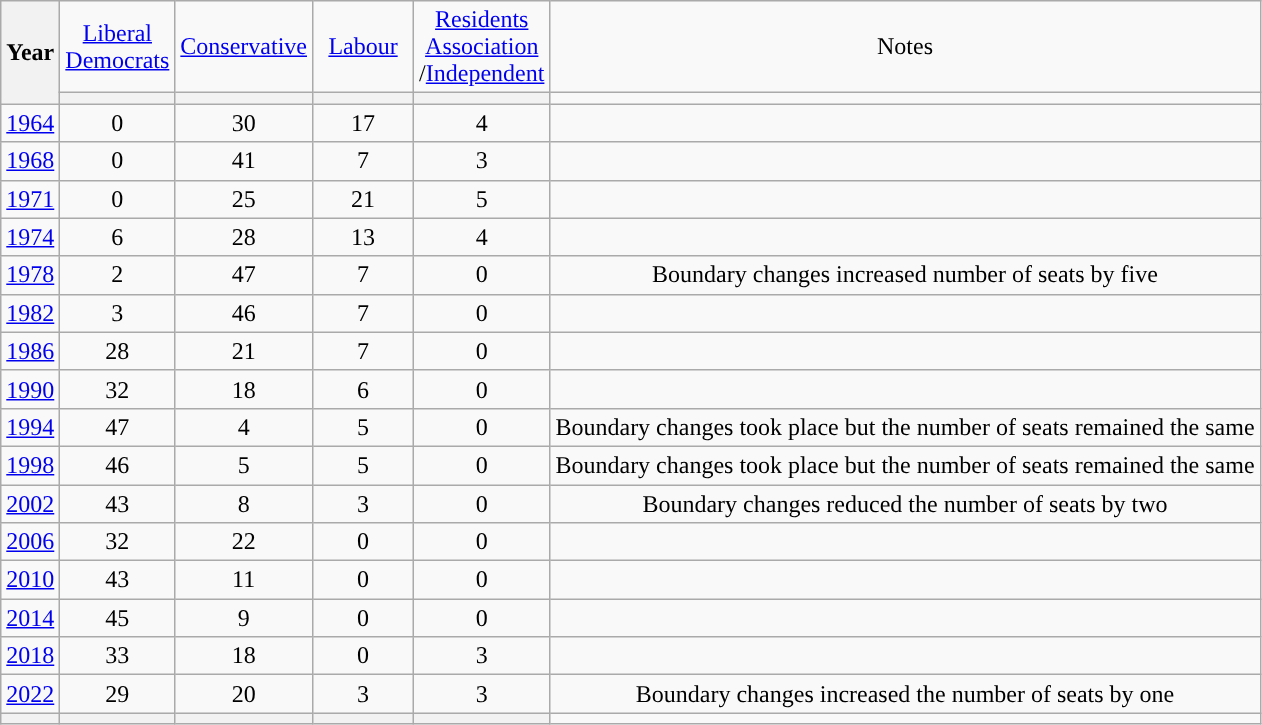<table class=wikitable style=text-align:center>
<tr>
<th rowspan=2>Year</th>
<td width="60"><a href='#'>Liberal Democrats</a></td>
<td width="60"><a href='#'>Conservative</a></td>
<td width="60"><a href='#'>Labour</a></td>
<td width="60"><a href='#'>Residents Association</a><br>/<a href='#'>Independent</a></td>
<td width=>Notes</td>
</tr>
<tr>
<th style="background-color: "></th>
<th style="background-color: "></th>
<th style="background-color: "></th>
<th style="background-color: "></th>
<td></td>
</tr>
<tr>
<td><a href='#'>1964</a></td>
<td>0</td>
<td>30</td>
<td>17</td>
<td>4</td>
<td></td>
</tr>
<tr>
<td><a href='#'>1968</a></td>
<td>0</td>
<td>41</td>
<td>7</td>
<td>3</td>
<td></td>
</tr>
<tr>
<td><a href='#'>1971</a></td>
<td>0</td>
<td>25</td>
<td>21</td>
<td>5</td>
<td></td>
</tr>
<tr>
<td><a href='#'>1974</a></td>
<td>6</td>
<td>28</td>
<td>13</td>
<td>4</td>
<td></td>
</tr>
<tr>
<td><a href='#'>1978</a></td>
<td>2</td>
<td>47</td>
<td>7</td>
<td>0</td>
<td>Boundary changes increased number of seats by five</td>
</tr>
<tr>
<td><a href='#'>1982</a></td>
<td>3</td>
<td>46</td>
<td>7</td>
<td>0</td>
<td></td>
</tr>
<tr>
<td><a href='#'>1986</a></td>
<td>28</td>
<td>21</td>
<td>7</td>
<td>0</td>
<td></td>
</tr>
<tr>
<td><a href='#'>1990</a></td>
<td>32</td>
<td>18</td>
<td>6</td>
<td>0</td>
<td></td>
</tr>
<tr>
<td><a href='#'>1994</a></td>
<td>47</td>
<td>4</td>
<td>5</td>
<td>0</td>
<td>Boundary changes took place but the number of seats remained the same</td>
</tr>
<tr>
<td><a href='#'>1998</a></td>
<td>46</td>
<td>5</td>
<td>5</td>
<td>0</td>
<td>Boundary changes took place but the number of seats remained the same</td>
</tr>
<tr>
<td><a href='#'>2002</a></td>
<td>43</td>
<td>8</td>
<td>3</td>
<td>0</td>
<td>Boundary changes reduced the number of seats by two</td>
</tr>
<tr>
<td><a href='#'>2006</a></td>
<td>32</td>
<td>22</td>
<td>0</td>
<td>0</td>
<td></td>
</tr>
<tr>
<td><a href='#'>2010</a></td>
<td>43</td>
<td>11</td>
<td>0</td>
<td>0</td>
<td></td>
</tr>
<tr>
<td><a href='#'>2014</a></td>
<td>45</td>
<td>9</td>
<td>0</td>
<td>0</td>
<td></td>
</tr>
<tr>
<td><a href='#'>2018</a></td>
<td>33</td>
<td>18</td>
<td>0</td>
<td>3</td>
<td></td>
</tr>
<tr>
<td><a href='#'>2022</a></td>
<td>29</td>
<td>20</td>
<td>3</td>
<td>3</td>
<td>Boundary changes increased the number of seats by one</td>
</tr>
<tr>
<th></th>
<th style="background-color: "></th>
<th style="background-color: "></th>
<th style="background-color: "></th>
<th style="background-color: "></th>
<td></td>
</tr>
</table>
